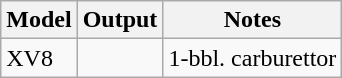<table class="wikitable">
<tr>
<th>Model</th>
<th>Output</th>
<th>Notes</th>
</tr>
<tr>
<td>XV8</td>
<td></td>
<td>1-bbl. carburettor</td>
</tr>
</table>
